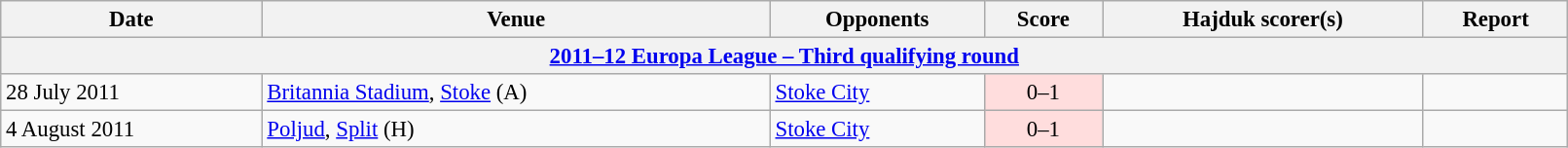<table class="wikitable" width=85%; style="text-align: left; font-size:95%;">
<tr>
<th>Date</th>
<th>Venue</th>
<th>Opponents</th>
<th>Score</th>
<th>Hajduk scorer(s)</th>
<th>Report</th>
</tr>
<tr>
<th colspan=7><a href='#'>2011–12 Europa League – Third qualifying round</a></th>
</tr>
<tr>
<td>28 July 2011</td>
<td><a href='#'>Britannia Stadium</a>, <a href='#'>Stoke</a> (A)</td>
<td> <a href='#'>Stoke City</a></td>
<td align=center bgcolor=ffdddd>0–1</td>
<td></td>
<td></td>
</tr>
<tr>
<td>4 August 2011</td>
<td><a href='#'>Poljud</a>, <a href='#'>Split</a> (H)</td>
<td> <a href='#'>Stoke City</a></td>
<td align=center bgcolor=ffdddd>0–1</td>
<td></td>
<td></td>
</tr>
</table>
